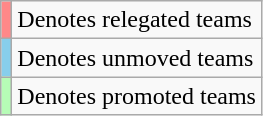<table class="wikitable">
<tr>
<td style="background:#FF8888;"></td>
<td>Denotes relegated teams</td>
</tr>
<tr>
<td style="background:skyblue;"></td>
<td>Denotes unmoved teams</td>
</tr>
<tr>
<td style="background:#b6fcb6;"></td>
<td>Denotes promoted teams</td>
</tr>
</table>
